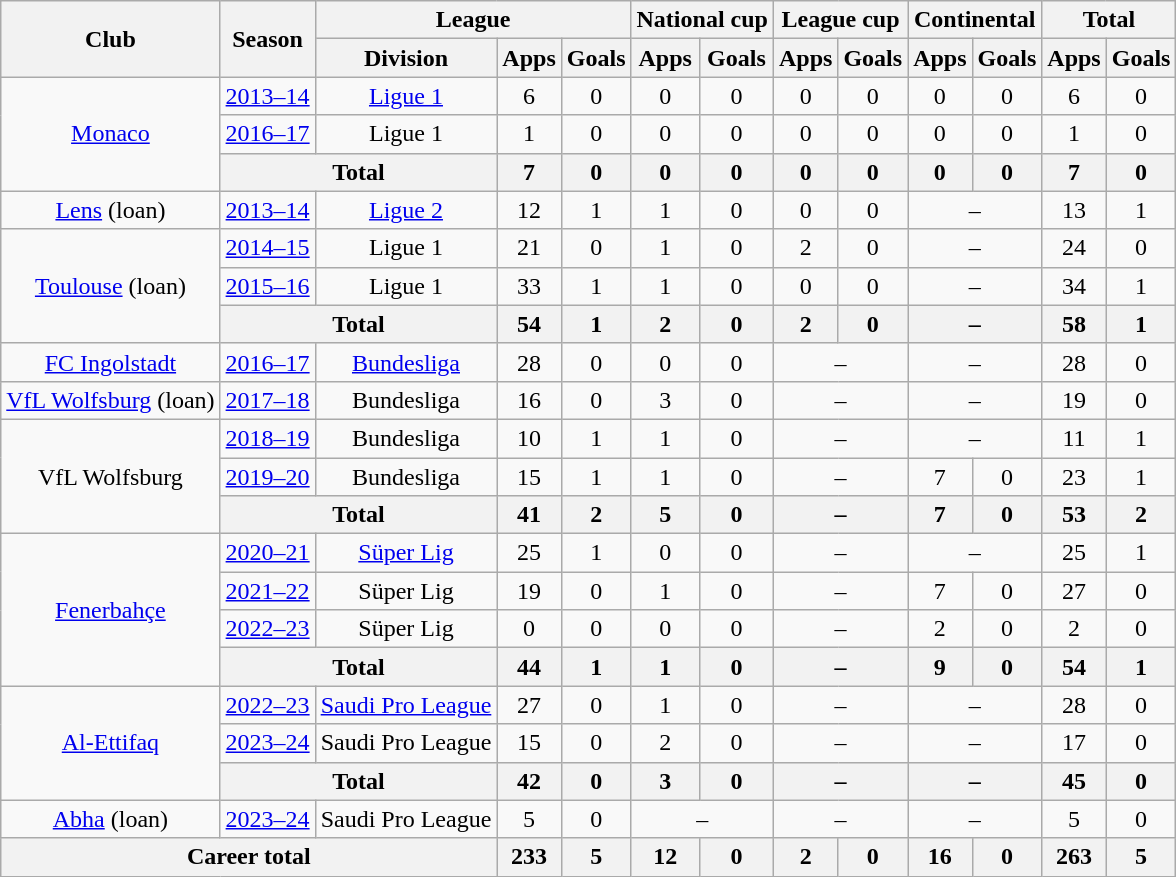<table class="wikitable" style="text-align: center">
<tr>
<th rowspan="2">Club</th>
<th rowspan="2">Season</th>
<th colspan="3">League</th>
<th colspan="2">National cup</th>
<th colspan="2">League cup</th>
<th colspan="2">Continental</th>
<th colspan="2">Total</th>
</tr>
<tr>
<th>Division</th>
<th>Apps</th>
<th>Goals</th>
<th>Apps</th>
<th>Goals</th>
<th>Apps</th>
<th>Goals</th>
<th>Apps</th>
<th>Goals</th>
<th>Apps</th>
<th>Goals</th>
</tr>
<tr>
<td rowspan="3"><a href='#'>Monaco</a></td>
<td><a href='#'>2013–14</a></td>
<td><a href='#'>Ligue 1</a></td>
<td>6</td>
<td>0</td>
<td>0</td>
<td>0</td>
<td>0</td>
<td>0</td>
<td>0</td>
<td>0</td>
<td>6</td>
<td>0</td>
</tr>
<tr>
<td><a href='#'>2016–17</a></td>
<td>Ligue 1</td>
<td>1</td>
<td>0</td>
<td>0</td>
<td>0</td>
<td>0</td>
<td>0</td>
<td>0</td>
<td>0</td>
<td>1</td>
<td>0</td>
</tr>
<tr>
<th colspan="2">Total</th>
<th>7</th>
<th>0</th>
<th>0</th>
<th>0</th>
<th>0</th>
<th>0</th>
<th>0</th>
<th>0</th>
<th>7</th>
<th>0</th>
</tr>
<tr>
<td><a href='#'>Lens</a> (loan)</td>
<td><a href='#'>2013–14</a></td>
<td><a href='#'>Ligue 2</a></td>
<td>12</td>
<td>1</td>
<td>1</td>
<td>0</td>
<td>0</td>
<td>0</td>
<td colspan="2">–</td>
<td>13</td>
<td>1</td>
</tr>
<tr>
<td rowspan="3"><a href='#'>Toulouse</a> (loan)</td>
<td><a href='#'>2014–15</a></td>
<td>Ligue 1</td>
<td>21</td>
<td>0</td>
<td>1</td>
<td>0</td>
<td>2</td>
<td>0</td>
<td colspan="2">–</td>
<td>24</td>
<td>0</td>
</tr>
<tr>
<td><a href='#'>2015–16</a></td>
<td>Ligue 1</td>
<td>33</td>
<td>1</td>
<td>1</td>
<td>0</td>
<td>0</td>
<td>0</td>
<td colspan="2">–</td>
<td>34</td>
<td>1</td>
</tr>
<tr>
<th colspan="2">Total</th>
<th>54</th>
<th>1</th>
<th>2</th>
<th>0</th>
<th>2</th>
<th>0</th>
<th colspan="2">–</th>
<th>58</th>
<th>1</th>
</tr>
<tr>
<td><a href='#'>FC Ingolstadt</a></td>
<td><a href='#'>2016–17</a></td>
<td><a href='#'>Bundesliga</a></td>
<td>28</td>
<td>0</td>
<td>0</td>
<td>0</td>
<td colspan="2">–</td>
<td colspan="2">–</td>
<td>28</td>
<td>0</td>
</tr>
<tr>
<td><a href='#'>VfL Wolfsburg</a> (loan)</td>
<td><a href='#'>2017–18</a></td>
<td>Bundesliga</td>
<td>16</td>
<td>0</td>
<td>3</td>
<td>0</td>
<td colspan="2">–</td>
<td colspan="2">–</td>
<td>19</td>
<td>0</td>
</tr>
<tr>
<td rowspan="3">VfL Wolfsburg</td>
<td><a href='#'>2018–19</a></td>
<td>Bundesliga</td>
<td>10</td>
<td>1</td>
<td>1</td>
<td>0</td>
<td colspan="2">–</td>
<td colspan="2">–</td>
<td>11</td>
<td>1</td>
</tr>
<tr>
<td><a href='#'>2019–20</a></td>
<td>Bundesliga</td>
<td>15</td>
<td>1</td>
<td>1</td>
<td>0</td>
<td colspan="2">–</td>
<td>7</td>
<td>0</td>
<td>23</td>
<td>1</td>
</tr>
<tr>
<th colspan="2">Total</th>
<th>41</th>
<th>2</th>
<th>5</th>
<th>0</th>
<th colspan="2">–</th>
<th>7</th>
<th>0</th>
<th>53</th>
<th>2</th>
</tr>
<tr>
<td rowspan="4"><a href='#'>Fenerbahçe</a></td>
<td><a href='#'>2020–21</a></td>
<td><a href='#'>Süper Lig</a></td>
<td>25</td>
<td>1</td>
<td>0</td>
<td>0</td>
<td colspan="2">–</td>
<td colspan="2">–</td>
<td>25</td>
<td>1</td>
</tr>
<tr>
<td><a href='#'>2021–22</a></td>
<td>Süper Lig</td>
<td>19</td>
<td>0</td>
<td>1</td>
<td>0</td>
<td colspan="2">–</td>
<td>7</td>
<td>0</td>
<td>27</td>
<td>0</td>
</tr>
<tr>
<td><a href='#'>2022–23</a></td>
<td>Süper Lig</td>
<td>0</td>
<td>0</td>
<td>0</td>
<td>0</td>
<td colspan="2">–</td>
<td>2</td>
<td>0</td>
<td>2</td>
<td>0</td>
</tr>
<tr>
<th colspan="2">Total</th>
<th>44</th>
<th>1</th>
<th>1</th>
<th>0</th>
<th colspan="2">–</th>
<th>9</th>
<th>0</th>
<th>54</th>
<th>1</th>
</tr>
<tr>
<td rowspan="3"><a href='#'>Al-Ettifaq</a></td>
<td><a href='#'>2022–23</a></td>
<td><a href='#'>Saudi Pro League</a></td>
<td>27</td>
<td>0</td>
<td>1</td>
<td>0</td>
<td colspan="2">–</td>
<td colspan="2">–</td>
<td>28</td>
<td>0</td>
</tr>
<tr>
<td><a href='#'>2023–24</a></td>
<td>Saudi Pro League</td>
<td>15</td>
<td>0</td>
<td>2</td>
<td>0</td>
<td colspan="2">–</td>
<td colspan="2">–</td>
<td>17</td>
<td>0</td>
</tr>
<tr>
<th colspan="2">Total</th>
<th>42</th>
<th>0</th>
<th>3</th>
<th>0</th>
<th colspan="2">–</th>
<th colspan="2">–</th>
<th>45</th>
<th>0</th>
</tr>
<tr>
<td><a href='#'>Abha</a> (loan)</td>
<td><a href='#'>2023–24</a></td>
<td>Saudi Pro League</td>
<td>5</td>
<td>0</td>
<td colspan="2">–</td>
<td colspan="2">–</td>
<td colspan="2">–</td>
<td>5</td>
<td>0</td>
</tr>
<tr>
<th colspan="3">Career total</th>
<th>233</th>
<th>5</th>
<th>12</th>
<th>0</th>
<th>2</th>
<th>0</th>
<th>16</th>
<th>0</th>
<th>263</th>
<th>5</th>
</tr>
</table>
